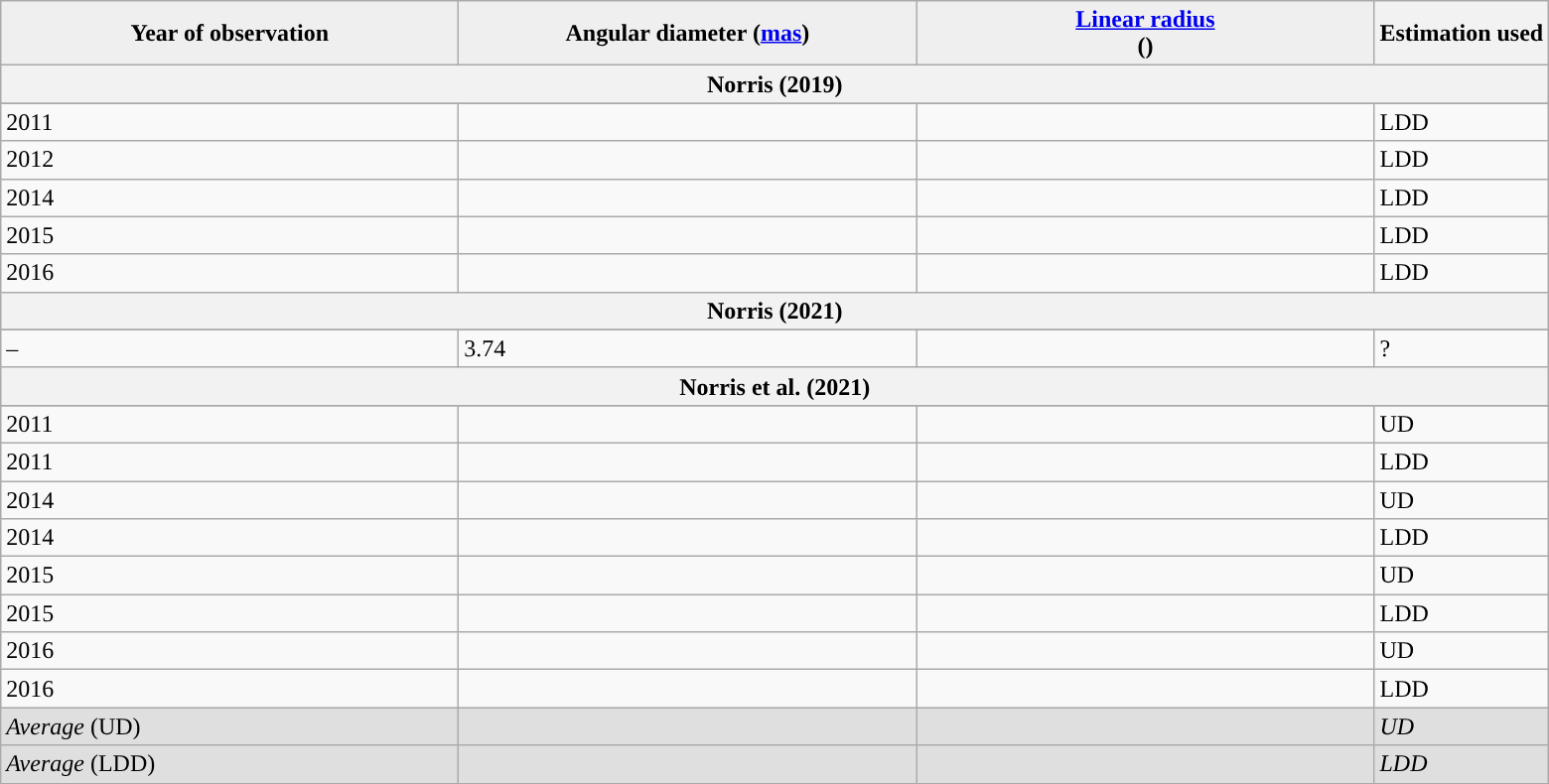<table class="wikitable sortable">
<tr>
<th style="background:#efefef" width=300px>Year of observation</th>
<th style="background:#efefef" width=300px>Angular diameter (<a href='#'>mas</a>)</th>
<th style="background:#efefef" width=300px><a href='#'>Linear radius</a><br>(<a href='#'></a>)<br></th>
<th style="background:#efefef width=300px">Estimation used</th>
</tr>
<tr>
<th colspan="4">Norris (2019)</th>
</tr>
<tr>
</tr>
<tr>
<td>2011</td>
<td></td>
<td></td>
<td>LDD</td>
</tr>
<tr>
<td>2012</td>
<td></td>
<td></td>
<td>LDD</td>
</tr>
<tr>
<td>2014</td>
<td></td>
<td></td>
<td>LDD</td>
</tr>
<tr>
<td>2015</td>
<td></td>
<td></td>
<td>LDD</td>
</tr>
<tr>
<td>2016</td>
<td></td>
<td></td>
<td>LDD</td>
</tr>
<tr>
<th colspan="4">Norris (2021)</th>
</tr>
<tr>
</tr>
<tr>
<td>–</td>
<td>3.74</td>
<td></td>
<td>?</td>
</tr>
<tr>
<th colspan="4">Norris et al. (2021)</th>
</tr>
<tr>
</tr>
<tr>
<td>2011</td>
<td></td>
<td></td>
<td>UD</td>
</tr>
<tr>
<td>2011</td>
<td></td>
<td></td>
<td>LDD</td>
</tr>
<tr>
<td>2014</td>
<td></td>
<td></td>
<td>UD</td>
</tr>
<tr>
<td>2014</td>
<td></td>
<td></td>
<td>LDD</td>
</tr>
<tr>
<td>2015</td>
<td></td>
<td></td>
<td>UD</td>
</tr>
<tr>
<td>2015</td>
<td></td>
<td></td>
<td>LDD</td>
</tr>
<tr>
<td>2016</td>
<td></td>
<td></td>
<td>UD</td>
</tr>
<tr>
<td>2016</td>
<td></td>
<td></td>
<td>LDD</td>
</tr>
<tr style="background:#dfdfdf">
<td><em>Average</em> (UD)</td>
<td><em></em></td>
<td><em></em></td>
<td><em>UD</em></td>
</tr>
<tr style="background:#dfdfdf">
<td><em>Average</em> (LDD)</td>
<td><em></em></td>
<td><em></em></td>
<td><em>LDD</em></td>
</tr>
</table>
